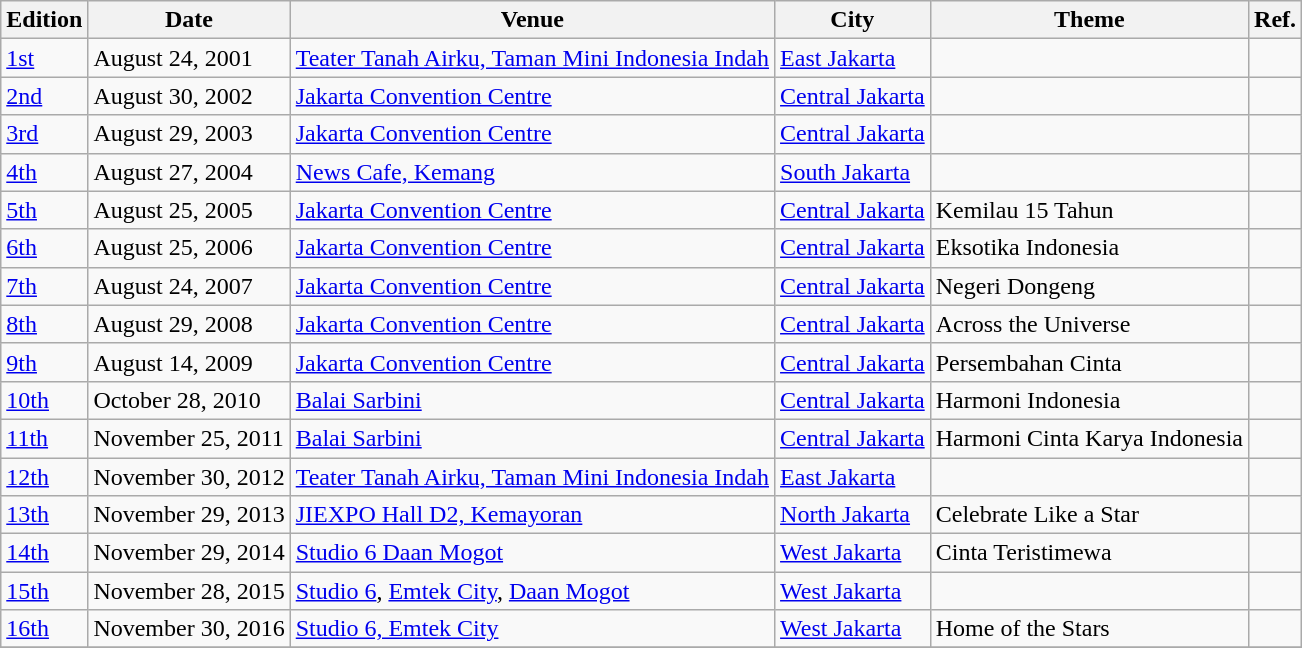<table class="wikitable">
<tr>
<th>Edition</th>
<th>Date</th>
<th>Venue</th>
<th>City</th>
<th>Theme</th>
<th>Ref.</th>
</tr>
<tr>
<td><a href='#'>1st</a></td>
<td>August 24, 2001</td>
<td><a href='#'>Teater Tanah Airku, Taman Mini Indonesia Indah</a></td>
<td><a href='#'>East Jakarta</a></td>
<td></td>
<td></td>
</tr>
<tr>
<td><a href='#'>2nd</a></td>
<td>August 30, 2002</td>
<td><a href='#'>Jakarta Convention Centre</a></td>
<td><a href='#'>Central Jakarta</a></td>
<td></td>
<td></td>
</tr>
<tr>
<td><a href='#'>3rd</a></td>
<td>August 29, 2003</td>
<td><a href='#'>Jakarta Convention Centre</a></td>
<td><a href='#'>Central Jakarta</a></td>
<td></td>
<td></td>
</tr>
<tr>
<td><a href='#'>4th</a></td>
<td>August 27, 2004</td>
<td><a href='#'>News Cafe, Kemang</a></td>
<td><a href='#'>South Jakarta</a></td>
<td></td>
<td></td>
</tr>
<tr>
<td><a href='#'>5th</a></td>
<td>August 25, 2005</td>
<td><a href='#'>Jakarta Convention Centre</a></td>
<td><a href='#'>Central Jakarta</a></td>
<td>Kemilau 15 Tahun</td>
<td></td>
</tr>
<tr>
<td><a href='#'>6th</a></td>
<td>August 25, 2006</td>
<td><a href='#'>Jakarta Convention Centre</a></td>
<td><a href='#'>Central Jakarta</a></td>
<td>Eksotika Indonesia</td>
<td></td>
</tr>
<tr>
<td><a href='#'>7th</a></td>
<td>August 24, 2007</td>
<td><a href='#'>Jakarta Convention Centre</a></td>
<td><a href='#'>Central Jakarta</a></td>
<td>Negeri Dongeng</td>
<td></td>
</tr>
<tr>
<td><a href='#'>8th</a></td>
<td>August 29, 2008</td>
<td><a href='#'>Jakarta Convention Centre</a></td>
<td><a href='#'>Central Jakarta</a></td>
<td>Across the Universe</td>
<td></td>
</tr>
<tr>
<td><a href='#'>9th</a></td>
<td>August 14, 2009</td>
<td><a href='#'>Jakarta Convention Centre</a></td>
<td><a href='#'>Central Jakarta</a></td>
<td>Persembahan Cinta</td>
<td></td>
</tr>
<tr>
<td><a href='#'>10th</a></td>
<td>October 28, 2010</td>
<td><a href='#'>Balai Sarbini</a></td>
<td><a href='#'>Central Jakarta</a></td>
<td>Harmoni Indonesia</td>
<td></td>
</tr>
<tr>
<td><a href='#'>11th</a></td>
<td>November 25, 2011</td>
<td><a href='#'>Balai Sarbini</a></td>
<td><a href='#'>Central Jakarta</a></td>
<td>Harmoni Cinta Karya Indonesia</td>
<td></td>
</tr>
<tr>
<td><a href='#'>12th</a></td>
<td>November 30, 2012</td>
<td><a href='#'>Teater Tanah Airku, Taman Mini Indonesia Indah</a></td>
<td><a href='#'>East Jakarta</a></td>
<td></td>
<td></td>
</tr>
<tr>
<td><a href='#'>13th</a></td>
<td>November 29, 2013</td>
<td><a href='#'>JIEXPO Hall D2, Kemayoran</a></td>
<td><a href='#'>North Jakarta</a></td>
<td>Celebrate Like a Star</td>
<td></td>
</tr>
<tr>
<td><a href='#'>14th</a></td>
<td>November 29, 2014</td>
<td><a href='#'>Studio 6 Daan Mogot</a></td>
<td><a href='#'>West Jakarta</a></td>
<td>Cinta Teristimewa</td>
<td></td>
</tr>
<tr>
<td><a href='#'>15th</a></td>
<td>November 28, 2015</td>
<td><a href='#'>Studio 6</a>, <a href='#'>Emtek City</a>, <a href='#'>Daan Mogot</a></td>
<td><a href='#'>West Jakarta</a></td>
<td></td>
<td></td>
</tr>
<tr>
<td><a href='#'>16th</a></td>
<td>November 30, 2016</td>
<td><a href='#'>Studio 6, Emtek City</a></td>
<td><a href='#'>West Jakarta</a></td>
<td>Home of the Stars</td>
<td></td>
</tr>
<tr>
</tr>
</table>
